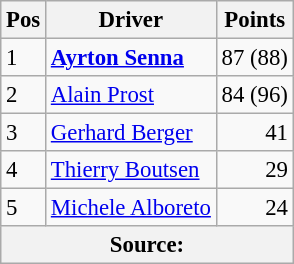<table class="wikitable" style="font-size: 95%;">
<tr>
<th>Pos</th>
<th>Driver</th>
<th>Points</th>
</tr>
<tr>
<td>1</td>
<td> <strong><a href='#'>Ayrton Senna</a></strong></td>
<td align=right>87 (88)</td>
</tr>
<tr>
<td>2</td>
<td> <a href='#'>Alain Prost</a></td>
<td align=right>84 (96)</td>
</tr>
<tr>
<td>3</td>
<td> <a href='#'>Gerhard Berger</a></td>
<td align=right>41</td>
</tr>
<tr>
<td>4</td>
<td> <a href='#'>Thierry Boutsen</a></td>
<td align=right>29</td>
</tr>
<tr>
<td>5</td>
<td> <a href='#'>Michele Alboreto</a></td>
<td align=right>24</td>
</tr>
<tr>
<th colspan=4>Source: </th>
</tr>
</table>
